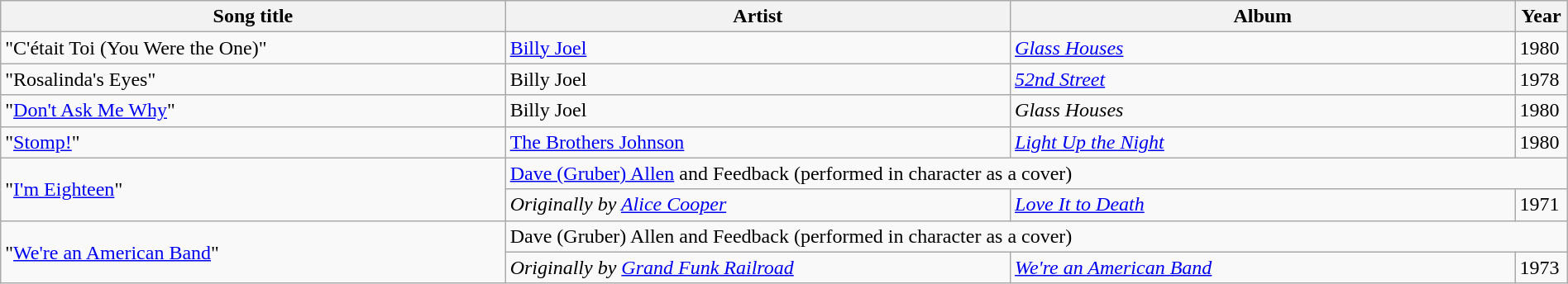<table class="wikitable" style="width:100%;">
<tr>
<th style="width:30%;">Song title</th>
<th style="width:30%;">Artist</th>
<th style="width:30%;">Album</th>
<th style="width:3%;">Year</th>
</tr>
<tr>
<td>"C'était Toi (You Were the One)"</td>
<td><a href='#'>Billy Joel</a></td>
<td><em><a href='#'>Glass Houses</a></em></td>
<td>1980</td>
</tr>
<tr>
<td>"Rosalinda's Eyes"</td>
<td>Billy Joel</td>
<td><em><a href='#'>52nd Street</a></em></td>
<td>1978</td>
</tr>
<tr>
<td>"<a href='#'>Don't Ask Me Why</a>"</td>
<td>Billy Joel</td>
<td><em>Glass Houses</em></td>
<td>1980</td>
</tr>
<tr>
<td>"<a href='#'>Stomp!</a>"</td>
<td><a href='#'>The Brothers Johnson</a></td>
<td><em><a href='#'>Light Up the Night</a></em></td>
<td>1980</td>
</tr>
<tr>
<td rowspan="2">"<a href='#'>I'm Eighteen</a>"</td>
<td colspan="3"><a href='#'>Dave (Gruber) Allen</a> and Feedback (performed in character as a cover)</td>
</tr>
<tr>
<td><em>Originally by <a href='#'>Alice Cooper</a></em></td>
<td><em><a href='#'>Love It to Death</a></em></td>
<td>1971</td>
</tr>
<tr>
<td rowspan="2">"<a href='#'>We're an American Band</a>"</td>
<td colspan="3">Dave (Gruber) Allen and Feedback (performed in character as a cover)</td>
</tr>
<tr>
<td><em>Originally by <a href='#'>Grand Funk Railroad</a></em></td>
<td><em><a href='#'>We're an American Band</a></em></td>
<td>1973</td>
</tr>
</table>
